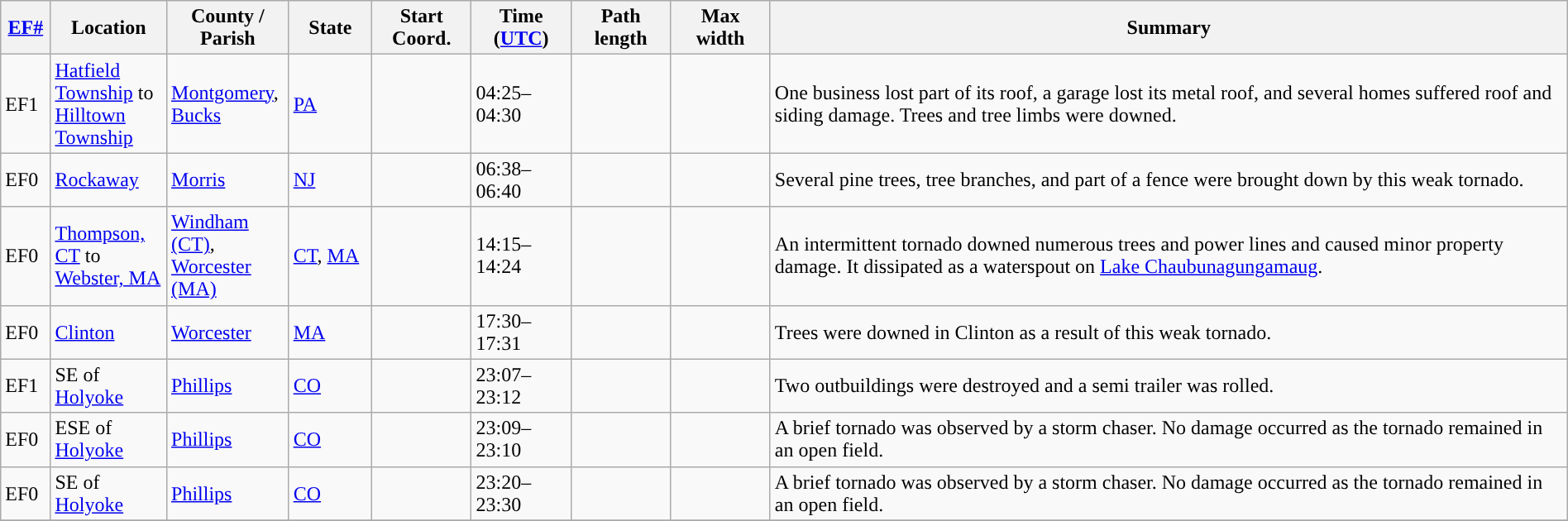<table class="wikitable sortable" style="width:100%;">
<tr>
<th scope="col"  style="width:3%; text-align:center;"><a href='#'>EF#</a></th>
<th scope="col"  style="width:7%; text-align:center;" class="unsortable">Location</th>
<th scope="col"  style="width:6%; text-align:center;" class="unsortable">County / Parish</th>
<th scope="col"  style="width:5%; text-align:center;">State</th>
<th scope="col"  style="width:6%; text-align:center;">Start Coord.</th>
<th scope="col"  style="width:6%; text-align:center;">Time (<a href='#'>UTC</a>)</th>
<th scope="col"  style="width:6%; text-align:center;">Path length</th>
<th scope="col"  style="width:6%; text-align:center;">Max width</th>
<th scope="col" class="unsortable" style="width:48%; text-align:center;">Summary</th>
</tr>
<tr>
<td>EF1</td>
<td><a href='#'>Hatfield Township</a> to <a href='#'>Hilltown Township</a></td>
<td><a href='#'>Montgomery</a>, <a href='#'>Bucks</a></td>
<td><a href='#'>PA</a></td>
<td></td>
<td>04:25–04:30</td>
<td></td>
<td></td>
<td>One business lost part of its roof, a garage lost its metal roof, and several homes suffered roof and siding damage. Trees and tree limbs were downed.</td>
</tr>
<tr>
<td>EF0</td>
<td><a href='#'>Rockaway</a></td>
<td><a href='#'>Morris</a></td>
<td><a href='#'>NJ</a></td>
<td></td>
<td>06:38–06:40</td>
<td></td>
<td></td>
<td>Several pine trees, tree branches, and part of a fence were brought down by this weak tornado.</td>
</tr>
<tr>
<td>EF0</td>
<td><a href='#'>Thompson, CT</a> to <a href='#'>Webster, MA</a></td>
<td><a href='#'>Windham (CT)</a>, <a href='#'>Worcester (MA)</a></td>
<td><a href='#'>CT</a>, <a href='#'>MA</a></td>
<td></td>
<td>14:15–14:24</td>
<td></td>
<td></td>
<td>An intermittent tornado downed numerous trees and power lines and caused minor property damage. It dissipated as a waterspout on <a href='#'>Lake Chaubunagungamaug</a>.</td>
</tr>
<tr>
<td>EF0</td>
<td><a href='#'>Clinton</a></td>
<td><a href='#'>Worcester</a></td>
<td><a href='#'>MA</a></td>
<td></td>
<td>17:30–17:31</td>
<td></td>
<td></td>
<td>Trees were downed in Clinton as a result of this weak tornado.</td>
</tr>
<tr>
<td>EF1</td>
<td>SE of <a href='#'>Holyoke</a></td>
<td><a href='#'>Phillips</a></td>
<td><a href='#'>CO</a></td>
<td></td>
<td>23:07–23:12</td>
<td></td>
<td></td>
<td>Two outbuildings were destroyed and a semi trailer was rolled.</td>
</tr>
<tr>
<td>EF0</td>
<td>ESE of <a href='#'>Holyoke</a></td>
<td><a href='#'>Phillips</a></td>
<td><a href='#'>CO</a></td>
<td></td>
<td>23:09–23:10</td>
<td></td>
<td></td>
<td>A brief tornado was observed by a storm chaser. No damage occurred as the tornado remained in an open field.</td>
</tr>
<tr>
<td>EF0</td>
<td>SE of <a href='#'>Holyoke</a></td>
<td><a href='#'>Phillips</a></td>
<td><a href='#'>CO</a></td>
<td></td>
<td>23:20–23:30</td>
<td></td>
<td></td>
<td>A brief tornado was observed by a storm chaser. No damage occurred as the tornado remained in an open field.</td>
</tr>
<tr>
</tr>
</table>
